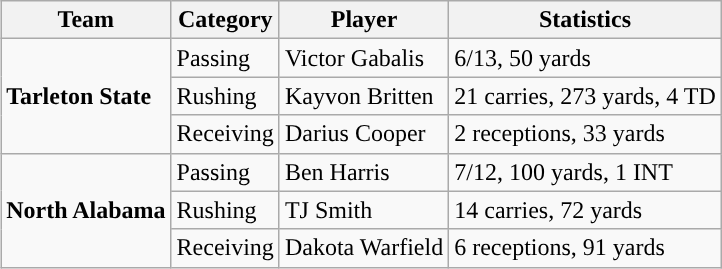<table class="wikitable" style="float: right;">
<tr>
<th>Team</th>
<th>Category</th>
<th>Player</th>
<th>Statistics</th>
</tr>
<tr>
<td rowspan=3><strong>Tarleton State</strong></td>
<td>Passing</td>
<td>Victor Gabalis</td>
<td>6/13, 50 yards</td>
</tr>
<tr>
<td>Rushing</td>
<td>Kayvon Britten</td>
<td>21 carries, 273 yards, 4 TD</td>
</tr>
<tr>
<td>Receiving</td>
<td>Darius Cooper</td>
<td>2 receptions, 33 yards</td>
</tr>
<tr>
<td rowspan=3><strong>North Alabama</strong></td>
<td>Passing</td>
<td>Ben Harris</td>
<td>7/12, 100 yards, 1 INT</td>
</tr>
<tr>
<td>Rushing</td>
<td>TJ Smith</td>
<td>14 carries, 72 yards</td>
</tr>
<tr>
<td>Receiving</td>
<td>Dakota Warfield</td>
<td>6 receptions, 91 yards</td>
</tr>
</table>
